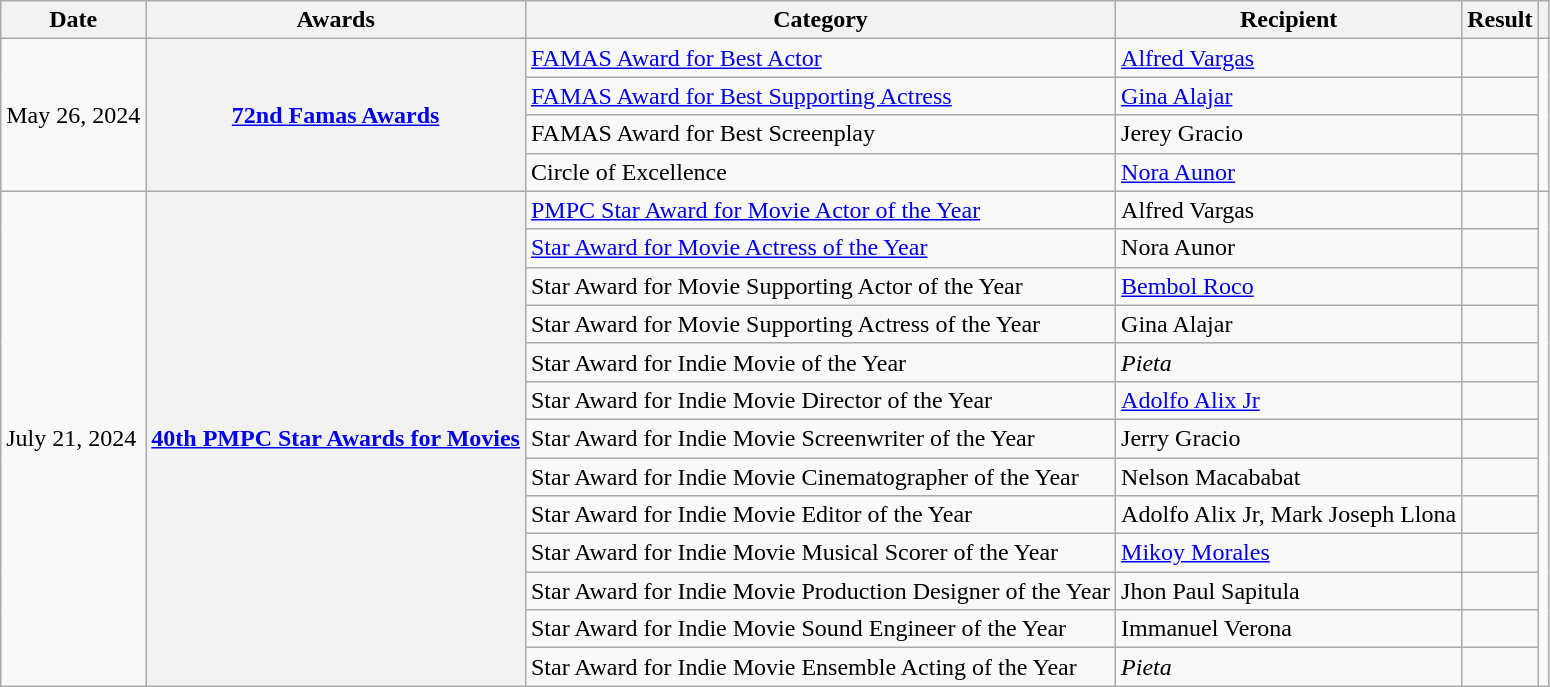<table class="wikitable sortable plainrowheaders">
<tr>
<th>Date</th>
<th>Awards</th>
<th>Category</th>
<th>Recipient</th>
<th>Result</th>
<th scope="col" class="unsortable"></th>
</tr>
<tr>
<td rowspan="4">May 26, 2024</td>
<th scope="row" rowspan="4"><a href='#'>72nd Famas Awards</a></th>
<td><a href='#'>FAMAS Award for Best Actor</a></td>
<td><a href='#'>Alfred Vargas</a></td>
<td></td>
<td rowspan="4"></td>
</tr>
<tr>
<td><a href='#'>FAMAS Award for Best Supporting Actress</a></td>
<td><a href='#'>Gina Alajar</a></td>
<td></td>
</tr>
<tr>
<td>FAMAS Award for Best Screenplay</td>
<td>Jerey Gracio</td>
<td></td>
</tr>
<tr>
<td>Circle of Excellence</td>
<td><a href='#'>Nora Aunor</a></td>
<td></td>
</tr>
<tr>
<td rowspan="13">July 21, 2024</td>
<th scope="row" rowspan="13"><a href='#'>40th PMPC Star Awards for Movies</a></th>
<td><a href='#'>PMPC Star Award for Movie Actor of the Year</a></td>
<td>Alfred Vargas</td>
<td></td>
<td rowspan="13"></td>
</tr>
<tr>
<td><a href='#'>Star Award for Movie Actress of the Year</a></td>
<td>Nora Aunor</td>
<td></td>
</tr>
<tr>
<td>Star Award for Movie Supporting Actor of the Year</td>
<td><a href='#'>Bembol Roco</a></td>
<td></td>
</tr>
<tr>
<td>Star Award for Movie Supporting Actress of the Year</td>
<td>Gina Alajar</td>
<td></td>
</tr>
<tr>
<td>Star Award for Indie Movie of the Year</td>
<td><em>Pieta</em></td>
<td></td>
</tr>
<tr>
<td>Star Award for Indie Movie Director of the Year</td>
<td><a href='#'>Adolfo Alix Jr</a></td>
<td></td>
</tr>
<tr>
<td>Star Award for Indie Movie Screenwriter of the Year</td>
<td>Jerry Gracio</td>
<td></td>
</tr>
<tr>
<td>Star Award for Indie Movie Cinematographer of the Year</td>
<td>Nelson Macababat</td>
<td></td>
</tr>
<tr>
<td>Star Award for Indie Movie Editor of the Year</td>
<td>Adolfo Alix Jr, Mark Joseph Llona</td>
<td></td>
</tr>
<tr>
<td>Star Award for Indie Movie Musical Scorer of the Year</td>
<td><a href='#'>Mikoy Morales</a></td>
<td></td>
</tr>
<tr>
<td>Star Award for Indie Movie Production Designer of the Year</td>
<td>Jhon Paul Sapitula</td>
<td></td>
</tr>
<tr>
<td>Star Award for Indie Movie Sound Engineer of the Year</td>
<td>Immanuel Verona</td>
<td></td>
</tr>
<tr>
<td>Star Award for Indie Movie Ensemble Acting of the Year</td>
<td><em>Pieta</em></td>
<td></td>
</tr>
</table>
